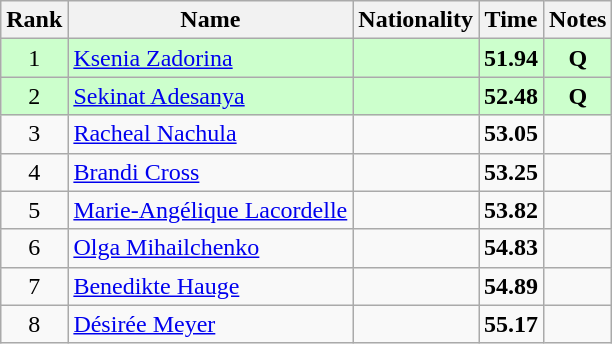<table class="wikitable sortable" style="text-align:center">
<tr>
<th>Rank</th>
<th>Name</th>
<th>Nationality</th>
<th>Time</th>
<th>Notes</th>
</tr>
<tr bgcolor=ccffcc>
<td>1</td>
<td align=left><a href='#'>Ksenia Zadorina</a></td>
<td align=left></td>
<td><strong>51.94</strong></td>
<td><strong>Q</strong></td>
</tr>
<tr bgcolor=ccffcc>
<td>2</td>
<td align=left><a href='#'>Sekinat Adesanya</a></td>
<td align=left></td>
<td><strong>52.48</strong></td>
<td><strong>Q</strong></td>
</tr>
<tr>
<td>3</td>
<td align=left><a href='#'>Racheal Nachula</a></td>
<td align=left></td>
<td><strong>53.05</strong></td>
<td></td>
</tr>
<tr>
<td>4</td>
<td align=left><a href='#'>Brandi Cross</a></td>
<td align=left></td>
<td><strong>53.25</strong></td>
<td></td>
</tr>
<tr>
<td>5</td>
<td align=left><a href='#'>Marie-Angélique Lacordelle</a></td>
<td align=left></td>
<td><strong>53.82</strong></td>
<td></td>
</tr>
<tr>
<td>6</td>
<td align=left><a href='#'>Olga Mihailchenko</a></td>
<td align=left></td>
<td><strong>54.83</strong></td>
<td></td>
</tr>
<tr>
<td>7</td>
<td align=left><a href='#'>Benedikte Hauge</a></td>
<td align=left></td>
<td><strong>54.89</strong></td>
<td></td>
</tr>
<tr>
<td>8</td>
<td align=left><a href='#'>Désirée Meyer</a></td>
<td align=left></td>
<td><strong>55.17</strong></td>
<td></td>
</tr>
</table>
